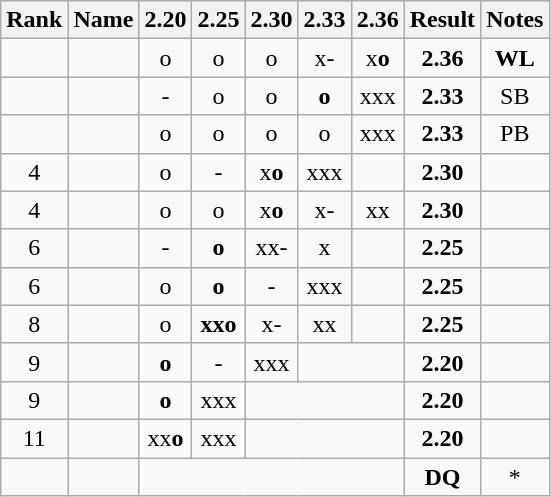<table class="sortable wikitable">
<tr>
<th>Rank</th>
<th>Name</th>
<th>2.20</th>
<th>2.25</th>
<th>2.30</th>
<th>2.33</th>
<th>2.36</th>
<th>Result</th>
<th>Notes</th>
</tr>
<tr align="center">
<td></td>
<td align="left"></td>
<td>o</td>
<td>o</td>
<td>o</td>
<td>x-</td>
<td>x<strong>o</strong></td>
<td><strong>2.36</strong></td>
<td><strong>WL</strong></td>
</tr>
<tr align="center">
<td></td>
<td align="left"></td>
<td>-</td>
<td>o</td>
<td>o</td>
<td><strong>o</strong></td>
<td>xxx</td>
<td><strong>2.33</strong></td>
<td>SB</td>
</tr>
<tr align="center">
<td></td>
<td align="left"></td>
<td>o</td>
<td>o</td>
<td>o</td>
<td>o</td>
<td>xxx</td>
<td><strong>2.33</strong></td>
<td>PB</td>
</tr>
<tr align="center">
<td>4</td>
<td align="left"></td>
<td>o</td>
<td>-</td>
<td>x<strong>o</strong></td>
<td>xxx</td>
<td colspan="1"></td>
<td><strong>2.30</strong></td>
<td></td>
</tr>
<tr align="center">
<td>4</td>
<td align="left"></td>
<td>o</td>
<td>o</td>
<td>x<strong>o</strong></td>
<td>x-</td>
<td>xx</td>
<td><strong>2.30</strong></td>
<td></td>
</tr>
<tr align="center">
<td>6</td>
<td align="left"></td>
<td>-</td>
<td><strong>o</strong></td>
<td>xx-</td>
<td>x</td>
<td colspan="1"></td>
<td><strong>2.25</strong></td>
<td></td>
</tr>
<tr align="center">
<td>6</td>
<td align="left"></td>
<td>o</td>
<td><strong>o</strong></td>
<td>-</td>
<td>xxx</td>
<td colspan="1"></td>
<td><strong>2.25</strong></td>
<td></td>
</tr>
<tr align="center">
<td>8</td>
<td align="left"></td>
<td>o</td>
<td><strong>xxo</strong></td>
<td>x-</td>
<td>xx</td>
<td colspan="1"></td>
<td><strong>2.25</strong></td>
<td></td>
</tr>
<tr align="center">
<td>9</td>
<td align="left"></td>
<td><strong>o</strong></td>
<td>-</td>
<td>xxx</td>
<td colspan="2"></td>
<td><strong>2.20</strong></td>
<td></td>
</tr>
<tr align="center">
<td>9</td>
<td align="left"></td>
<td><strong>o</strong></td>
<td>xxx</td>
<td colspan="3"></td>
<td><strong>2.20</strong></td>
<td></td>
</tr>
<tr align="center">
<td>11</td>
<td align="left"></td>
<td>xx<strong>o</strong></td>
<td>xxx</td>
<td colspan="3"></td>
<td><strong>2.20</strong></td>
<td></td>
</tr>
<tr align="center">
<td></td>
<td align="left"></td>
<td colspan="5"></td>
<td><strong>DQ</strong></td>
<td>*</td>
</tr>
</table>
